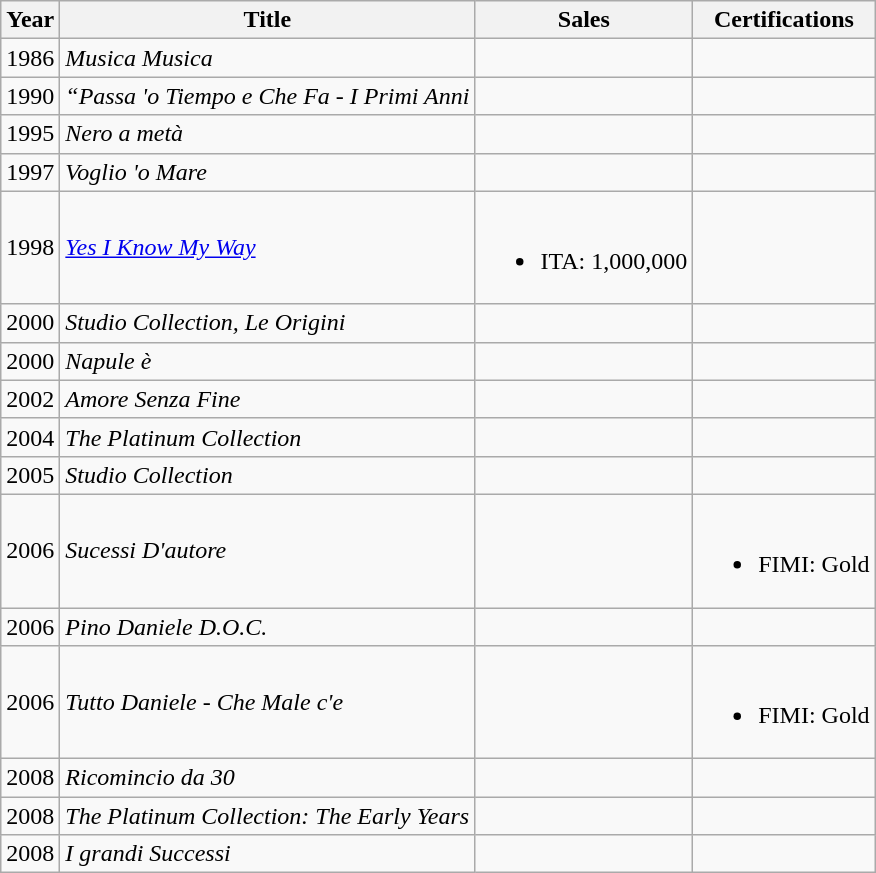<table class="wikitable">
<tr>
<th>Year</th>
<th>Title</th>
<th>Sales</th>
<th>Certifications</th>
</tr>
<tr>
<td>1986</td>
<td><em>Musica Musica</em></td>
<td></td>
<td></td>
</tr>
<tr>
<td>1990</td>
<td><em>“Passa 'o Tiempo e Che Fa - I Primi Anni</em></td>
<td></td>
<td></td>
</tr>
<tr>
<td>1995</td>
<td><em>Nero a metà</em></td>
<td></td>
<td></td>
</tr>
<tr>
<td>1997</td>
<td><em>Voglio 'o Mare</em></td>
<td></td>
<td></td>
</tr>
<tr>
<td>1998</td>
<td><em><a href='#'>Yes I Know My Way</a></em></td>
<td><br><ul><li>ITA: 1,000,000</li></ul></td>
<td></td>
</tr>
<tr>
<td>2000</td>
<td><em>Studio Collection, Le Origini</em></td>
<td></td>
<td></td>
</tr>
<tr>
<td>2000</td>
<td><em>Napule è</em></td>
<td></td>
<td></td>
</tr>
<tr>
<td>2002</td>
<td><em>Amore Senza Fine</em></td>
<td></td>
<td></td>
</tr>
<tr>
<td>2004</td>
<td><em>The Platinum Collection</em></td>
<td></td>
<td></td>
</tr>
<tr>
<td>2005</td>
<td><em>Studio Collection</em></td>
<td></td>
<td></td>
</tr>
<tr>
<td>2006</td>
<td><em>Sucessi D'autore</em></td>
<td></td>
<td><br><ul><li>FIMI: Gold</li></ul></td>
</tr>
<tr>
<td>2006</td>
<td><em>Pino Daniele D.O.C.</em></td>
<td></td>
<td></td>
</tr>
<tr>
<td>2006</td>
<td><em>Tutto Daniele - Che Male c'e</em></td>
<td></td>
<td><br><ul><li>FIMI: Gold</li></ul></td>
</tr>
<tr>
<td>2008</td>
<td><em>Ricomincio da 30</em></td>
<td></td>
<td></td>
</tr>
<tr>
<td>2008</td>
<td><em>The Platinum Collection: The Early Years</em></td>
<td></td>
<td></td>
</tr>
<tr>
<td>2008</td>
<td><em>I grandi Successi</em></td>
<td></td>
<td></td>
</tr>
</table>
